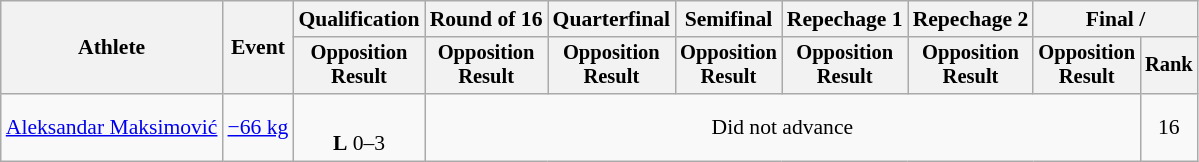<table class="wikitable" style="font-size:90%">
<tr>
<th rowspan=2>Athlete</th>
<th rowspan=2>Event</th>
<th>Qualification</th>
<th>Round of 16</th>
<th>Quarterfinal</th>
<th>Semifinal</th>
<th>Repechage 1</th>
<th>Repechage 2</th>
<th colspan=2>Final / </th>
</tr>
<tr style="font-size: 95%">
<th>Opposition<br>Result</th>
<th>Opposition<br>Result</th>
<th>Opposition<br>Result</th>
<th>Opposition<br>Result</th>
<th>Opposition<br>Result</th>
<th>Opposition<br>Result</th>
<th>Opposition<br>Result</th>
<th>Rank</th>
</tr>
<tr align=center>
<td align=left><a href='#'>Aleksandar Maksimović</a></td>
<td align=left><a href='#'>−66 kg</a></td>
<td><br><strong>L</strong> 0–3 <sup></sup></td>
<td colspan=6>Did not advance</td>
<td>16</td>
</tr>
</table>
